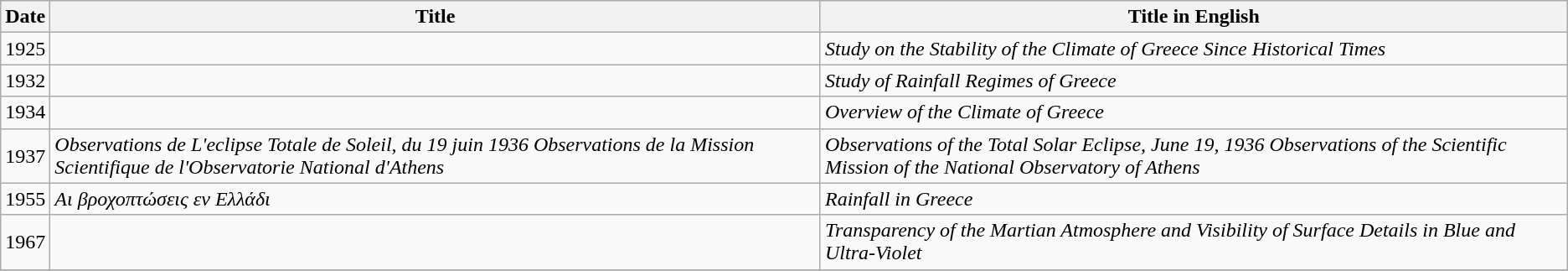<table class="wikitable">
<tr>
<th>Date</th>
<th>Title</th>
<th>Title in English</th>
</tr>
<tr>
<td>1925</td>
<td><em></em></td>
<td><em>Study on the Stability of the Climate of Greece Since Historical Times</em></td>
</tr>
<tr>
<td>1932</td>
<td><em></em></td>
<td><em>Study of Rainfall Regimes of Greece</em></td>
</tr>
<tr>
<td>1934</td>
<td><em></em></td>
<td><em>Overview of the Climate of Greece</em></td>
</tr>
<tr>
<td>1937</td>
<td><em>Observations de L'eclipse Totale de Soleil, du 19 juin 1936 Observations de la Mission Scientifique de l'Observatorie National d'Athens</em></td>
<td><em>Observations of the Total Solar Eclipse, June 19, 1936 Observations of the Scientific Mission of the National Observatory of Athens</em></td>
</tr>
<tr>
<td>1955</td>
<td><em>Αι βροχοπτώσεις εν Ελλάδι</em></td>
<td><em>Rainfall in Greece</em></td>
</tr>
<tr>
<td>1967</td>
<td><em></em></td>
<td><em>Transparency of the Martian Atmosphere and Visibility of Surface Details in Blue and Ultra-Violet</em></td>
</tr>
<tr>
</tr>
</table>
